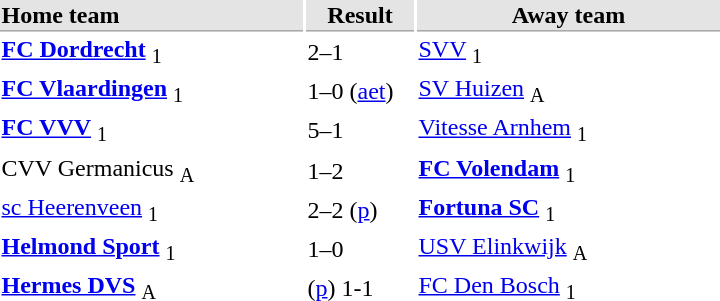<table>
<tr bgcolor="#E4E4E4">
<th style="border-bottom:1px solid #AAAAAA" width="200" align="left">Home team</th>
<th style="border-bottom:1px solid #AAAAAA" width="70" align="center">Result</th>
<th style="border-bottom:1px solid #AAAAAA" width="200">Away team</th>
</tr>
<tr>
<td><strong><a href='#'>FC Dordrecht</a></strong> <sub>1</sub></td>
<td>2–1</td>
<td><a href='#'>SVV</a> <sub>1</sub></td>
</tr>
<tr>
<td><strong><a href='#'>FC Vlaardingen</a></strong> <sub>1</sub></td>
<td>1–0 (<a href='#'>aet</a>)</td>
<td><a href='#'>SV Huizen</a> <sub>A</sub></td>
</tr>
<tr>
<td><strong><a href='#'>FC VVV</a></strong> <sub>1</sub></td>
<td>5–1</td>
<td><a href='#'>Vitesse Arnhem</a> <sub>1</sub></td>
</tr>
<tr>
<td>CVV Germanicus <sub>A</sub></td>
<td>1–2</td>
<td><strong><a href='#'>FC Volendam</a></strong> <sub>1</sub></td>
</tr>
<tr>
<td><a href='#'>sc Heerenveen</a> <sub>1</sub></td>
<td>2–2 (<a href='#'>p</a>)</td>
<td><strong><a href='#'>Fortuna SC</a></strong> <sub>1</sub></td>
</tr>
<tr>
<td><strong><a href='#'>Helmond Sport</a></strong> <sub>1</sub></td>
<td>1–0</td>
<td><a href='#'>USV Elinkwijk</a> <sub>A</sub></td>
</tr>
<tr>
<td><strong><a href='#'>Hermes DVS</a></strong> <sub>A</sub></td>
<td>(<a href='#'>p</a>) 1-1</td>
<td><a href='#'>FC Den Bosch</a> <sub>1</sub></td>
</tr>
</table>
